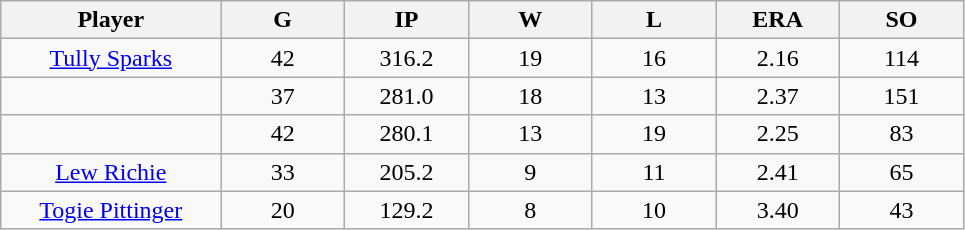<table class="wikitable sortable">
<tr>
<th bgcolor="#DDDDFF" width="16%">Player</th>
<th bgcolor="#DDDDFF" width="9%">G</th>
<th bgcolor="#DDDDFF" width="9%">IP</th>
<th bgcolor="#DDDDFF" width="9%">W</th>
<th bgcolor="#DDDDFF" width="9%">L</th>
<th bgcolor="#DDDDFF" width="9%">ERA</th>
<th bgcolor="#DDDDFF" width="9%">SO</th>
</tr>
<tr align="center">
<td><a href='#'>Tully Sparks</a></td>
<td>42</td>
<td>316.2</td>
<td>19</td>
<td>16</td>
<td>2.16</td>
<td>114</td>
</tr>
<tr align=center>
<td></td>
<td>37</td>
<td>281.0</td>
<td>18</td>
<td>13</td>
<td>2.37</td>
<td>151</td>
</tr>
<tr align="center">
<td></td>
<td>42</td>
<td>280.1</td>
<td>13</td>
<td>19</td>
<td>2.25</td>
<td>83</td>
</tr>
<tr align="center">
<td><a href='#'>Lew Richie</a></td>
<td>33</td>
<td>205.2</td>
<td>9</td>
<td>11</td>
<td>2.41</td>
<td>65</td>
</tr>
<tr align=center>
<td><a href='#'>Togie Pittinger</a></td>
<td>20</td>
<td>129.2</td>
<td>8</td>
<td>10</td>
<td>3.40</td>
<td>43</td>
</tr>
</table>
